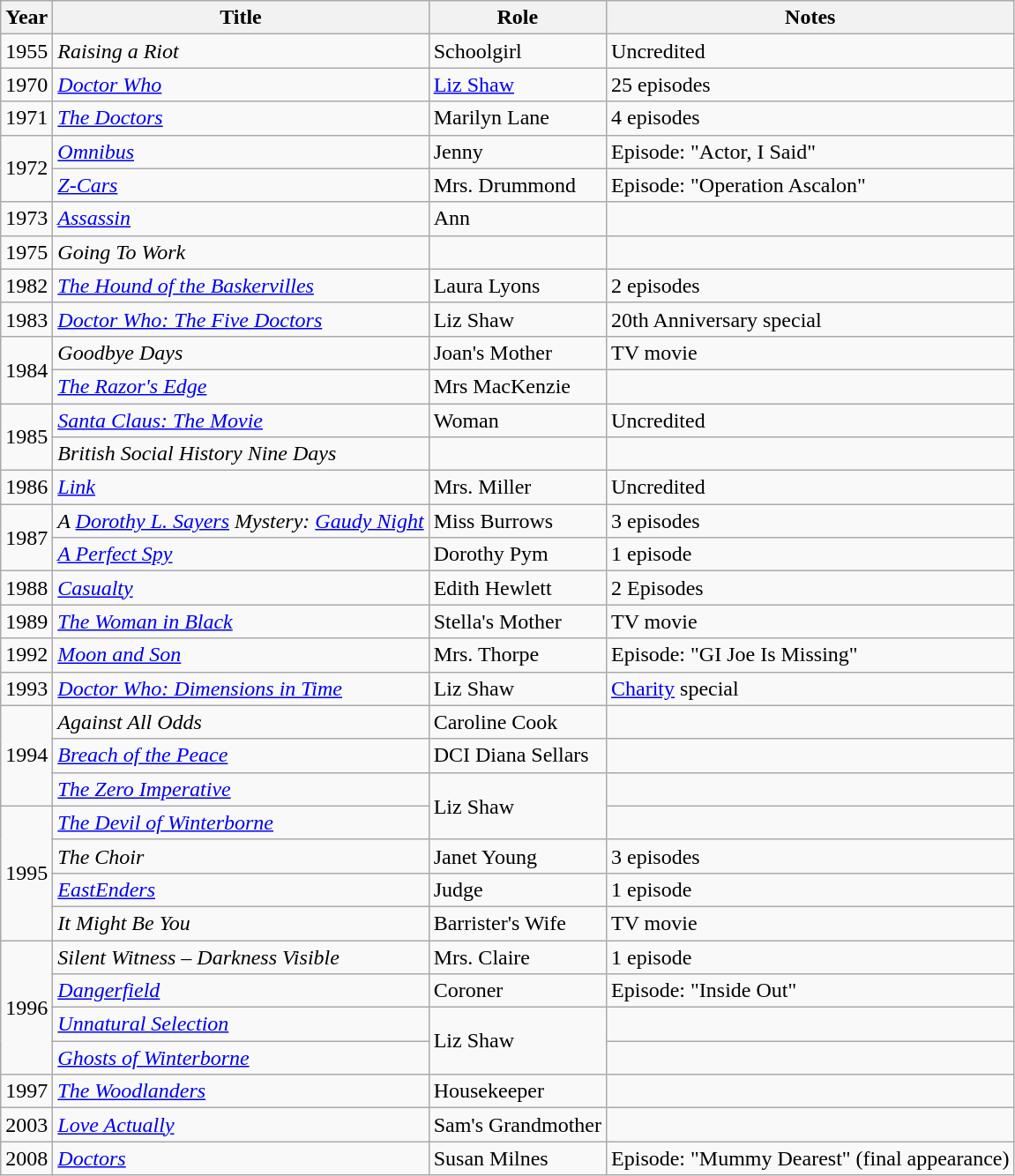<table class="wikitable sortable">
<tr>
<th>Year</th>
<th>Title</th>
<th>Role</th>
<th class="unsortable">Notes</th>
</tr>
<tr>
<td>1955</td>
<td><em>Raising a Riot</em></td>
<td>Schoolgirl</td>
<td>Uncredited</td>
</tr>
<tr>
<td>1970</td>
<td><em><a href='#'>Doctor Who</a></em></td>
<td><a href='#'>Liz Shaw</a></td>
<td>25 episodes</td>
</tr>
<tr>
<td>1971</td>
<td><em><a href='#'>The Doctors</a></em></td>
<td>Marilyn Lane</td>
<td>4 episodes</td>
</tr>
<tr>
<td rowspan="2">1972</td>
<td><em><a href='#'>Omnibus</a></em></td>
<td>Jenny</td>
<td>Episode: "Actor, I Said"</td>
</tr>
<tr>
<td><em><a href='#'>Z-Cars</a></em></td>
<td>Mrs. Drummond</td>
<td>Episode: "Operation Ascalon"</td>
</tr>
<tr>
<td>1973</td>
<td><em><a href='#'>Assassin</a></em></td>
<td>Ann</td>
<td></td>
</tr>
<tr>
<td>1975</td>
<td><em>Going To Work</em></td>
<td></td>
<td></td>
</tr>
<tr>
<td>1982</td>
<td><em><a href='#'>The Hound of the Baskervilles</a></em></td>
<td>Laura Lyons</td>
<td>2 episodes</td>
</tr>
<tr>
<td>1983</td>
<td><em><a href='#'>Doctor Who: The Five Doctors</a></em></td>
<td>Liz Shaw</td>
<td>20th Anniversary special</td>
</tr>
<tr>
<td rowspan="2">1984</td>
<td><em>Goodbye Days</em></td>
<td>Joan's Mother</td>
<td>TV movie</td>
</tr>
<tr>
<td><em><a href='#'>The Razor's Edge</a></em></td>
<td>Mrs MacKenzie</td>
<td></td>
</tr>
<tr>
<td rowspan="2">1985</td>
<td><em><a href='#'>Santa Claus: The Movie</a></em></td>
<td>Woman</td>
<td>Uncredited</td>
</tr>
<tr>
<td><em>British Social History Nine Days</em></td>
<td></td>
<td></td>
</tr>
<tr>
<td>1986</td>
<td><em><a href='#'>Link</a></em></td>
<td>Mrs. Miller</td>
<td>Uncredited</td>
</tr>
<tr>
<td rowspan="2">1987</td>
<td><em>A <a href='#'>Dorothy L. Sayers</a> Mystery: <a href='#'>Gaudy Night</a></em></td>
<td>Miss Burrows</td>
<td>3 episodes</td>
</tr>
<tr>
<td><em><a href='#'>A Perfect Spy</a></em></td>
<td>Dorothy Pym</td>
<td>1 episode</td>
</tr>
<tr>
<td>1988</td>
<td><em><a href='#'>Casualty</a></em></td>
<td>Edith Hewlett</td>
<td>2 Episodes</td>
</tr>
<tr>
<td>1989</td>
<td><em><a href='#'>The Woman in Black</a></em></td>
<td>Stella's Mother</td>
<td>TV movie</td>
</tr>
<tr>
<td>1992</td>
<td><em><a href='#'>Moon and Son</a></em></td>
<td>Mrs. Thorpe</td>
<td>Episode: "GI Joe Is Missing"</td>
</tr>
<tr>
<td>1993</td>
<td><em><a href='#'>Doctor Who: Dimensions in Time</a></em></td>
<td>Liz Shaw</td>
<td><a href='#'>Charity</a> special</td>
</tr>
<tr>
<td rowspan="3">1994</td>
<td><em>Against All Odds</em></td>
<td>Caroline Cook</td>
</tr>
<tr>
<td><em><a href='#'>Breach of the Peace</a></em></td>
<td>DCI Diana Sellars</td>
<td></td>
</tr>
<tr>
<td><em><a href='#'>The Zero Imperative</a></em></td>
<td rowspan="2">Liz Shaw</td>
</tr>
<tr>
<td rowspan="4">1995</td>
<td><em><a href='#'>The Devil of Winterborne</a></em></td>
<td></td>
</tr>
<tr>
<td><em>The Choir</em></td>
<td>Janet Young</td>
<td>3 episodes</td>
</tr>
<tr>
<td><em><a href='#'>EastEnders</a></em></td>
<td>Judge</td>
<td>1 episode</td>
</tr>
<tr>
<td><em>It Might Be You</em></td>
<td>Barrister's Wife</td>
<td>TV movie</td>
</tr>
<tr>
<td rowspan="4">1996</td>
<td><em>Silent Witness – Darkness Visible</em></td>
<td>Mrs. Claire</td>
<td>1 episode</td>
</tr>
<tr>
<td><em><a href='#'>Dangerfield</a></em></td>
<td>Coroner</td>
<td>Episode: "Inside Out"</td>
</tr>
<tr>
<td><em><a href='#'>Unnatural Selection</a></em></td>
<td rowspan="2">Liz Shaw</td>
<td></td>
</tr>
<tr>
<td><em><a href='#'>Ghosts of Winterborne</a></em></td>
<td></td>
</tr>
<tr>
<td>1997</td>
<td><em><a href='#'>The Woodlanders</a></em></td>
<td>Housekeeper</td>
<td></td>
</tr>
<tr>
<td>2003</td>
<td><em><a href='#'>Love Actually</a></em></td>
<td>Sam's Grandmother</td>
<td></td>
</tr>
<tr>
<td>2008</td>
<td><em><a href='#'>Doctors</a></em></td>
<td>Susan Milnes</td>
<td>Episode: "Mummy Dearest" (final appearance)</td>
</tr>
</table>
